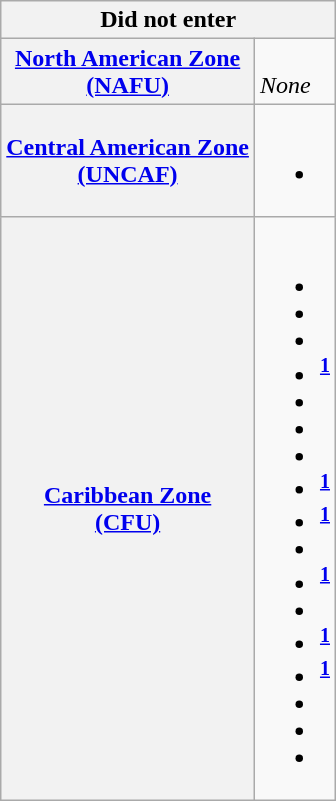<table class="wikitable collapsible collapsed">
<tr>
<th colspan=2>Did not enter</th>
</tr>
<tr>
<th><a href='#'>North American Zone<br>(NAFU)</a></th>
<td><br><em>None</em></td>
</tr>
<tr>
<th><a href='#'>Central American Zone<br>(UNCAF)</a></th>
<td><br><ul><li></li></ul></td>
</tr>
<tr>
<th><a href='#'>Caribbean Zone<br>(CFU)</a></th>
<td><br><ul><li></li><li></li><li></li><li><sup><strong><a href='#'>1</a></strong></sup></li><li></li><li></li><li></li><li><sup><strong><a href='#'>1</a></strong></sup></li><li><sup><strong><a href='#'>1</a></strong></sup></li><li></li><li><sup><strong><a href='#'>1</a></strong></sup></li><li></li><li><sup><strong><a href='#'>1</a></strong></sup></li><li><sup><strong><a href='#'>1</a></strong></sup></li><li></li><li></li><li></li></ul></td>
</tr>
</table>
